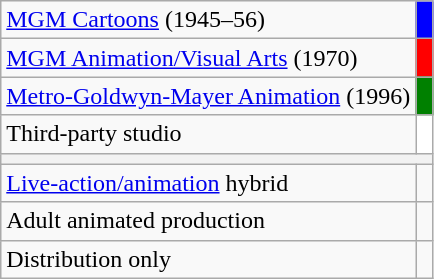<table class="wikitable" style="float:left;">
<tr>
<td><a href='#'>MGM Cartoons</a> (1945–56)</td>
<td style="background:blue; "> </td>
</tr>
<tr>
<td><a href='#'>MGM Animation/Visual Arts</a> (1970)</td>
<td style="background:red; "> </td>
</tr>
<tr>
<td><a href='#'>Metro-Goldwyn-Mayer Animation</a> (1996)</td>
<td style="background:green; "> </td>
</tr>
<tr>
<td>Third-party studio</td>
<td style="background:white; "> </td>
</tr>
<tr>
<th colspan="4"></th>
</tr>
<tr>
<td><a href='#'>Live-action/animation</a> hybrid</td>
<td></td>
</tr>
<tr>
<td>Adult animated production</td>
<td></td>
</tr>
<tr>
<td>Distribution only</td>
<td></td>
</tr>
</table>
